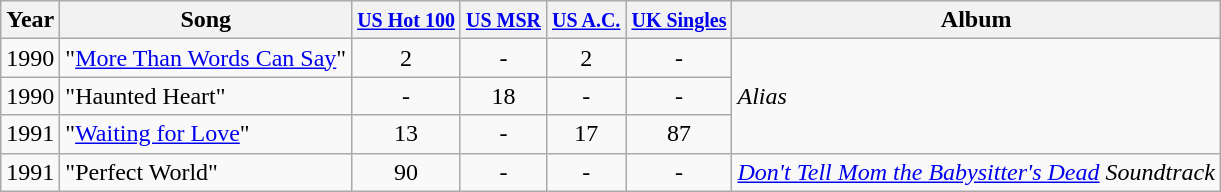<table class="wikitable">
<tr>
<th>Year</th>
<th>Song</th>
<th><small><a href='#'>US Hot 100</a></small></th>
<th><small><a href='#'>US MSR</a></small></th>
<th><small><a href='#'>US A.C.</a></small></th>
<th><small><a href='#'>UK Singles</a></small></th>
<th>Album</th>
</tr>
<tr>
<td>1990</td>
<td>"<a href='#'>More Than Words Can Say</a>"</td>
<td align="center">2</td>
<td align="center">-</td>
<td align="center">2</td>
<td align="center">-</td>
<td rowspan=3><em>Alias</em></td>
</tr>
<tr>
<td>1990</td>
<td>"Haunted Heart"</td>
<td align="center">-</td>
<td align="center">18</td>
<td align="center">-</td>
<td align="center">-</td>
</tr>
<tr>
<td>1991</td>
<td>"<a href='#'>Waiting for Love</a>"</td>
<td align="center">13</td>
<td align="center">-</td>
<td align="center">17</td>
<td align="center">87</td>
</tr>
<tr>
<td>1991</td>
<td>"Perfect World"</td>
<td align="center">90</td>
<td align="center">-</td>
<td align="center">-</td>
<td align="center">-</td>
<td align="center"><em><a href='#'>Don't Tell Mom the Babysitter's Dead</a> Soundtrack</em></td>
</tr>
</table>
